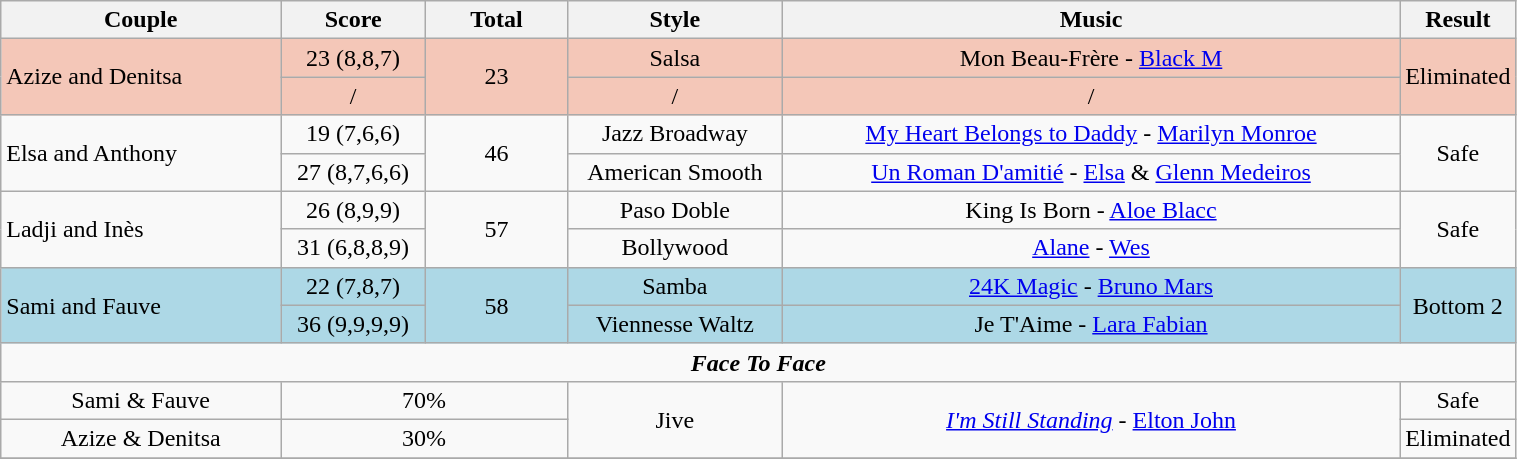<table class="wikitable" style="width:80%; text-align:center;">
<tr>
<th style="width:20%;">Couple</th>
<th style="width:10%;">Score</th>
<th style="width:10%;">Total</th>
<th style="width:15%;">Style</th>
<th style="width:60%;">Music</th>
<th style="width:60%;">Result</th>
</tr>
<tr style="background:#f4c7b8;">
<td style="text-align:left;" rowspan="2">Azize and Denitsa</td>
<td>23 (8,8,7)</td>
<td rowspan="2">23</td>
<td>Salsa<br></td>
<td>Mon Beau-Frère - <a href='#'>Black M</a></td>
<td rowspan="2">Eliminated</td>
</tr>
<tr style="background:#f4c7b8;">
<td>/</td>
<td>/</td>
<td>/</td>
</tr>
<tr>
<td rowspan="2" style="text-align:left;">Elsa and Anthony</td>
<td>19 (7,6,6)</td>
<td rowspan="2">46</td>
<td>Jazz Broadway<br></td>
<td><a href='#'>My Heart Belongs to Daddy</a> - <a href='#'>Marilyn Monroe</a></td>
<td rowspan=2>Safe</td>
</tr>
<tr>
<td>27 (8,7,6,6)</td>
<td>American Smooth</td>
<td><a href='#'>Un Roman D'amitié</a> - <a href='#'>Elsa</a> & <a href='#'>Glenn Medeiros</a></td>
</tr>
<tr>
<td rowspan="2" style="text-align:left;">Ladji and Inès</td>
<td>26 (8,9,9)</td>
<td rowspan="2">57</td>
<td>Paso Doble<br></td>
<td>King Is Born - <a href='#'>Aloe Blacc</a></td>
<td rowspan=2>Safe</td>
</tr>
<tr>
<td>31 (6,8,8,9)</td>
<td>Bollywood</td>
<td><a href='#'>Alane</a> - <a href='#'>Wes</a></td>
</tr>
<tr style="background:lightblue;">
<td style="text-align:left;" rowspan="2">Sami and Fauve</td>
<td>22 (7,8,7)</td>
<td rowspan="2">58</td>
<td>Samba<br></td>
<td><a href='#'>24K Magic</a> - <a href='#'>Bruno Mars</a></td>
<td rowspan="2">Bottom 2</td>
</tr>
<tr style="background:lightblue;">
<td>36 (9,9,9,9)</td>
<td>Viennesse Waltz</td>
<td>Je T'Aime - <a href='#'>Lara Fabian</a></td>
</tr>
<tr>
<td colspan=6 style="text-align:center;"><strong><em>Face To Face</em></strong></td>
</tr>
<tr>
<td>Sami & Fauve</td>
<td style="text-align:center;" colspan="2">70%</td>
<td rowspan="2" style="text-align:center;">Jive</td>
<td rowspan="2"><em><a href='#'>I'm Still Standing</a></em> - <a href='#'>Elton John</a></td>
<td style="text-align:center;">Safe</td>
</tr>
<tr>
<td>Azize & Denitsa</td>
<td style="text-align:center;" colspan="2">30%</td>
<td style="text-align:center;">Eliminated</td>
</tr>
<tr>
</tr>
</table>
